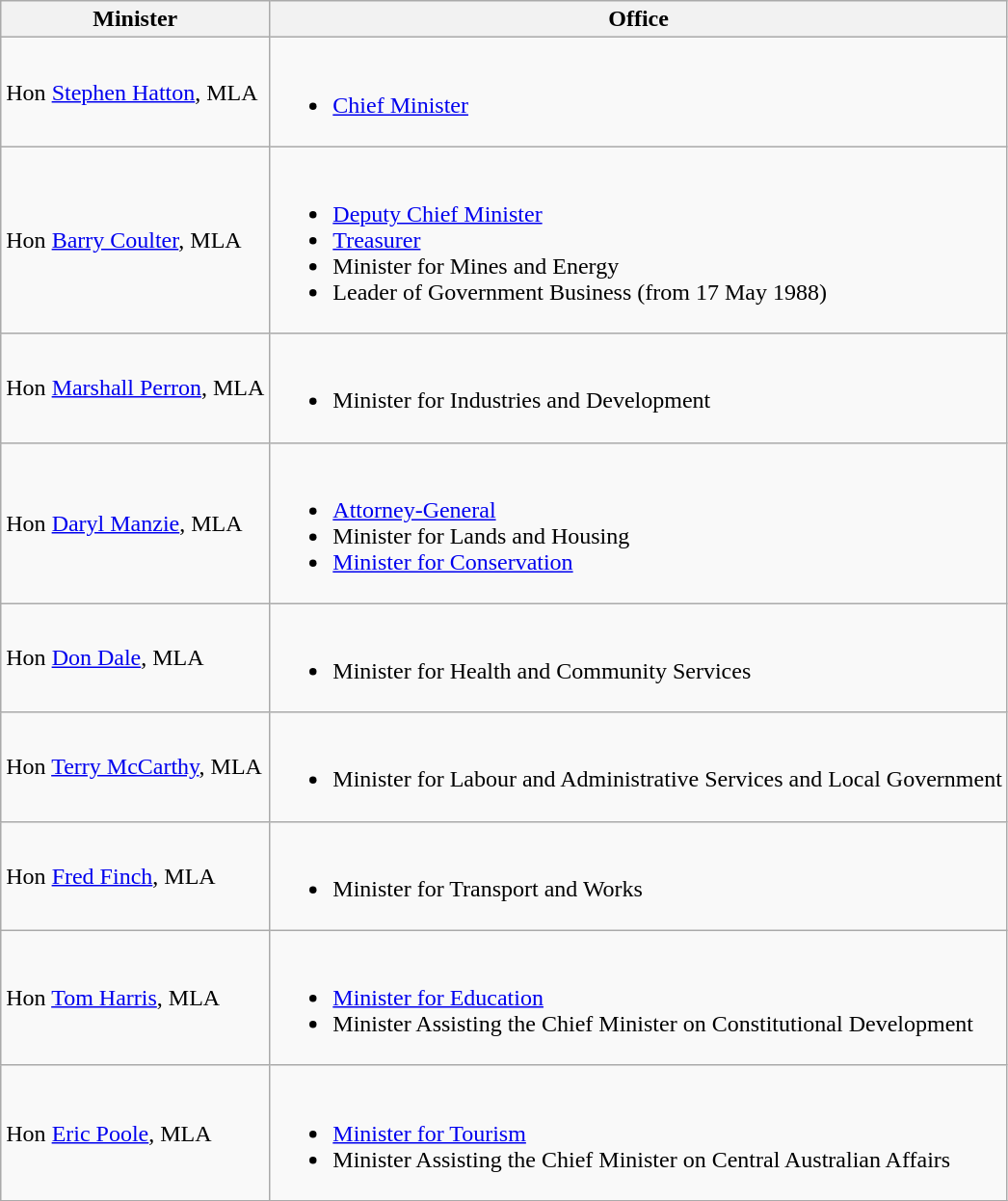<table class="wikitable">
<tr>
<th>Minister</th>
<th>Office</th>
</tr>
<tr>
<td>Hon <a href='#'>Stephen Hatton</a>, MLA</td>
<td><br><ul><li><a href='#'>Chief Minister</a></li></ul></td>
</tr>
<tr>
<td>Hon <a href='#'>Barry Coulter</a>, MLA</td>
<td><br><ul><li><a href='#'>Deputy Chief Minister</a></li><li><a href='#'>Treasurer</a></li><li>Minister for Mines and Energy</li><li>Leader of Government Business (from 17 May 1988)</li></ul></td>
</tr>
<tr>
<td>Hon <a href='#'>Marshall Perron</a>, MLA</td>
<td><br><ul><li>Minister for Industries and Development</li></ul></td>
</tr>
<tr>
<td>Hon <a href='#'>Daryl Manzie</a>, MLA</td>
<td><br><ul><li><a href='#'>Attorney-General</a></li><li>Minister for Lands and Housing</li><li><a href='#'>Minister for Conservation</a></li></ul></td>
</tr>
<tr>
<td>Hon <a href='#'>Don Dale</a>, MLA</td>
<td><br><ul><li>Minister for Health and Community Services</li></ul></td>
</tr>
<tr>
<td>Hon <a href='#'>Terry McCarthy</a>, MLA</td>
<td><br><ul><li>Minister for Labour and Administrative Services and Local Government</li></ul></td>
</tr>
<tr>
<td>Hon <a href='#'>Fred Finch</a>, MLA</td>
<td><br><ul><li>Minister for Transport and Works</li></ul></td>
</tr>
<tr>
<td>Hon <a href='#'>Tom Harris</a>, MLA</td>
<td><br><ul><li><a href='#'>Minister for Education</a></li><li>Minister Assisting the Chief Minister on Constitutional Development</li></ul></td>
</tr>
<tr>
<td>Hon <a href='#'>Eric Poole</a>, MLA</td>
<td><br><ul><li><a href='#'>Minister for Tourism</a></li><li>Minister Assisting the Chief Minister on Central Australian Affairs</li></ul></td>
</tr>
<tr>
</tr>
</table>
